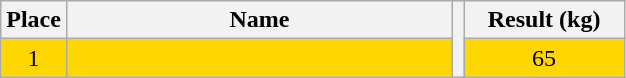<table class="wikitable" style="text-align:center">
<tr>
<th>Place</th>
<th width=250>Name</th>
<th rowspan=27></th>
<th width=100>Result (kg)</th>
</tr>
<tr bgcolor=gold>
<td>1</td>
<td align=left></td>
<td>65</td>
</tr>
</table>
